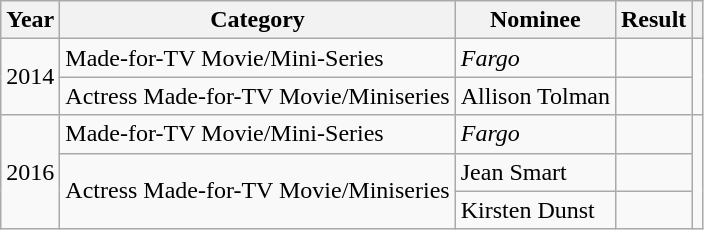<table class="wikitable sortable">
<tr>
<th scope="col">Year</th>
<th scope="col">Category</th>
<th scope="col">Nominee</th>
<th scope="col">Result</th>
<th scope="col" class="unsortable"></th>
</tr>
<tr>
<td rowspan="2">2014</td>
<td scope="row">Made-for-TV Movie/Mini-Series</td>
<td><em>Fargo</em></td>
<td></td>
<td rowspan="2" style="text-align: center;"></td>
</tr>
<tr>
<td scope="row">Actress Made-for-TV Movie/Miniseries</td>
<td>Allison Tolman</td>
<td></td>
</tr>
<tr>
<td rowspan="3">2016</td>
<td scope="row">Made-for-TV Movie/Mini-Series</td>
<td><em>Fargo</em></td>
<td></td>
<td rowspan="3" style="text-align: center;"></td>
</tr>
<tr>
<td scope="row" rowspan="2">Actress Made-for-TV Movie/Miniseries</td>
<td>Jean Smart</td>
<td></td>
</tr>
<tr>
<td>Kirsten Dunst</td>
<td></td>
</tr>
</table>
